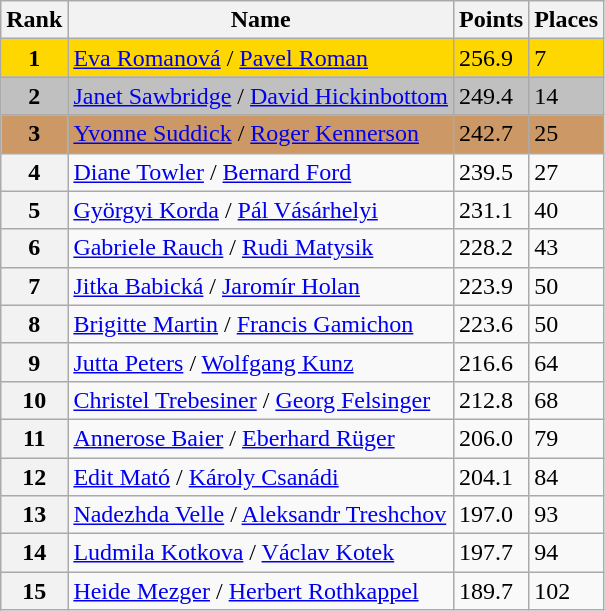<table class="wikitable">
<tr>
<th>Rank</th>
<th>Name</th>
<th>Points</th>
<th>Places</th>
</tr>
<tr bgcolor="gold">
<td align="center"><strong>1</strong></td>
<td> <a href='#'>Eva Romanová</a> / <a href='#'>Pavel Roman</a></td>
<td>256.9</td>
<td>7</td>
</tr>
<tr bgcolor="silver">
<td align="center"><strong>2</strong></td>
<td> <a href='#'>Janet Sawbridge</a> / <a href='#'>David Hickinbottom</a></td>
<td>249.4</td>
<td>14</td>
</tr>
<tr bgcolor="cc9966">
<td align="center"><strong>3</strong></td>
<td> <a href='#'>Yvonne Suddick</a> / <a href='#'>Roger Kennerson</a></td>
<td>242.7</td>
<td>25</td>
</tr>
<tr>
<th>4</th>
<td> <a href='#'>Diane Towler</a> / <a href='#'>Bernard Ford</a></td>
<td>239.5</td>
<td>27</td>
</tr>
<tr>
<th>5</th>
<td> <a href='#'>Györgyi Korda</a> / <a href='#'>Pál Vásárhelyi</a></td>
<td>231.1</td>
<td>40</td>
</tr>
<tr>
<th>6</th>
<td> <a href='#'>Gabriele Rauch</a> / <a href='#'>Rudi Matysik</a></td>
<td>228.2</td>
<td>43</td>
</tr>
<tr>
<th>7</th>
<td> <a href='#'>Jitka Babická</a> / <a href='#'>Jaromír Holan</a></td>
<td>223.9</td>
<td>50</td>
</tr>
<tr>
<th>8</th>
<td> <a href='#'>Brigitte Martin</a> / <a href='#'>Francis Gamichon</a></td>
<td>223.6</td>
<td>50</td>
</tr>
<tr>
<th>9</th>
<td> <a href='#'>Jutta Peters</a> / <a href='#'>Wolfgang Kunz</a></td>
<td>216.6</td>
<td>64</td>
</tr>
<tr>
<th>10</th>
<td> <a href='#'>Christel Trebesiner</a> / <a href='#'>Georg Felsinger</a></td>
<td>212.8</td>
<td>68</td>
</tr>
<tr>
<th>11</th>
<td> <a href='#'>Annerose Baier</a> / <a href='#'>Eberhard Rüger</a></td>
<td>206.0</td>
<td>79</td>
</tr>
<tr>
<th>12</th>
<td> <a href='#'>Edit Mató</a> / <a href='#'>Károly Csanádi</a></td>
<td>204.1</td>
<td>84</td>
</tr>
<tr>
<th>13</th>
<td> <a href='#'>Nadezhda Velle</a> / <a href='#'>Aleksandr Treshchov</a></td>
<td>197.0</td>
<td>93</td>
</tr>
<tr>
<th>14</th>
<td> <a href='#'>Ludmila Kotkova</a> / <a href='#'>Václav Kotek</a></td>
<td>197.7</td>
<td>94</td>
</tr>
<tr>
<th>15</th>
<td> <a href='#'>Heide Mezger</a> / <a href='#'>Herbert Rothkappel</a></td>
<td>189.7</td>
<td>102</td>
</tr>
</table>
